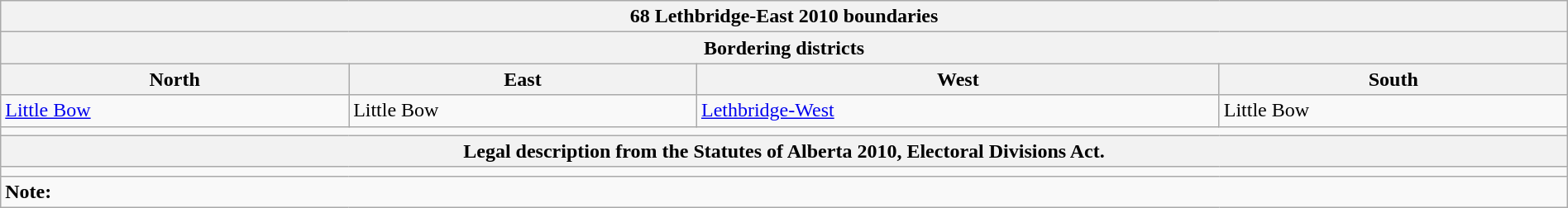<table class="wikitable collapsible collapsed" style="width:100%;">
<tr>
<th colspan=4>68 Lethbridge-East 2010 boundaries</th>
</tr>
<tr>
<th colspan=4>Bordering districts</th>
</tr>
<tr>
<th>North</th>
<th>East</th>
<th>West</th>
<th>South</th>
</tr>
<tr>
<td><a href='#'>Little Bow</a></td>
<td>Little Bow</td>
<td><a href='#'>Lethbridge-West</a></td>
<td>Little Bow</td>
</tr>
<tr>
<td colspan=4 align=center></td>
</tr>
<tr>
<th colspan=4>Legal description from the Statutes of Alberta 2010, Electoral Divisions Act.</th>
</tr>
<tr>
<td colspan=4></td>
</tr>
<tr>
<td colspan=4><strong>Note:</strong></td>
</tr>
</table>
